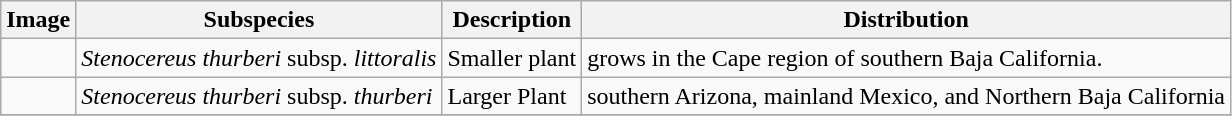<table class="wikitable ">
<tr>
<th>Image</th>
<th>Subspecies</th>
<th>Description</th>
<th>Distribution</th>
</tr>
<tr>
<td></td>
<td><em>Stenocereus thurberi</em> subsp. <em>littoralis</em> </td>
<td>Smaller plant </td>
<td>grows in the Cape region of southern Baja California.</td>
</tr>
<tr>
<td></td>
<td><em>Stenocereus thurberi</em> subsp. <em>thurberi</em></td>
<td>Larger Plant</td>
<td>southern Arizona, mainland Mexico, and Northern Baja California</td>
</tr>
<tr>
</tr>
</table>
